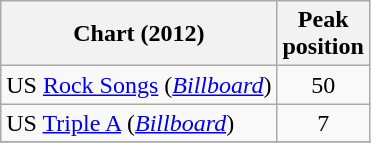<table class="wikitable sortable">
<tr>
<th>Chart (2012)</th>
<th>Peak<br>position</th>
</tr>
<tr>
<td>US <a href='#'>Rock Songs</a> (<em><a href='#'>Billboard</a></em>)</td>
<td style="text-align:center;">50</td>
</tr>
<tr>
<td>US <a href='#'>Triple A</a> (<em><a href='#'>Billboard</a></em>)</td>
<td style="text-align:center;">7</td>
</tr>
<tr>
</tr>
</table>
